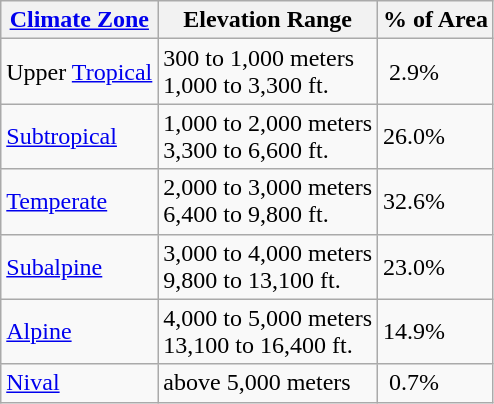<table class="wikitable">
<tr>
<th><a href='#'>Climate Zone</a></th>
<th>Elevation Range</th>
<th>% of Area</th>
</tr>
<tr>
<td>Upper <a href='#'>Tropical</a></td>
<td>300 to 1,000 meters<br>1,000 to 3,300 ft.</td>
<td> 2.9%</td>
</tr>
<tr>
<td><a href='#'>Subtropical</a></td>
<td>1,000 to 2,000 meters<br>3,300 to 6,600 ft.</td>
<td>26.0%</td>
</tr>
<tr>
<td><a href='#'>Temperate</a></td>
<td>2,000 to 3,000 meters<br>6,400 to 9,800 ft.</td>
<td>32.6%</td>
</tr>
<tr>
<td><a href='#'>Subalpine</a></td>
<td>3,000 to 4,000 meters<br>9,800 to 13,100 ft.</td>
<td>23.0%</td>
</tr>
<tr>
<td><a href='#'>Alpine</a></td>
<td>4,000 to 5,000 meters<br>13,100 to 16,400 ft.</td>
<td>14.9%</td>
</tr>
<tr>
<td><a href='#'>Nival</a></td>
<td>above 5,000 meters</td>
<td> 0.7%</td>
</tr>
</table>
